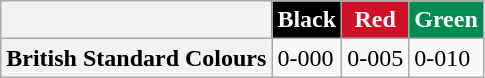<table class=wikitable>
<tr>
<th></th>
<th style="background:#000000;color:white">Black</th>
<th style="background:#CE1127;color:white">Red</th>
<th style="background:#008C51;color:white">Green</th>
</tr>
<tr>
<th>British Standard Colours</th>
<td>0-000</td>
<td>0-005</td>
<td>0-010</td>
</tr>
</table>
